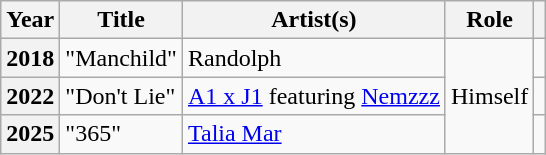<table class="wikitable plainrowheaders" style="margin-right: 0;">
<tr>
<th scope="col">Year</th>
<th scope="col">Title</th>
<th scope="col">Artist(s)</th>
<th>Role</th>
<th scope="col" class="unsortable"></th>
</tr>
<tr>
<th scope="row">2018</th>
<td>"Manchild"</td>
<td>Randolph</td>
<td rowspan="3">Himself</td>
<td style="text-align:center;"></td>
</tr>
<tr>
<th scope="row">2022</th>
<td>"Don't Lie"</td>
<td><a href='#'>A1 x J1</a> featuring <a href='#'>Nemzzz</a></td>
<td style="text-align:center;"></td>
</tr>
<tr>
<th scope="row">2025</th>
<td>"365"</td>
<td><a href='#'>Talia Mar</a></td>
<td style="text-align:center;"></td>
</tr>
</table>
